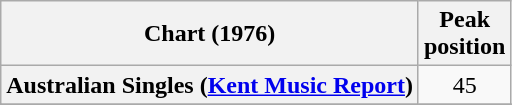<table class="wikitable sortable plainrowheaders" style="text-align:center">
<tr>
<th>Chart (1976)</th>
<th>Peak<br>position</th>
</tr>
<tr>
<th scope="row">Australian Singles (<a href='#'>Kent Music Report</a>)</th>
<td align="center">45</td>
</tr>
<tr>
</tr>
<tr>
</tr>
<tr>
</tr>
<tr>
</tr>
</table>
